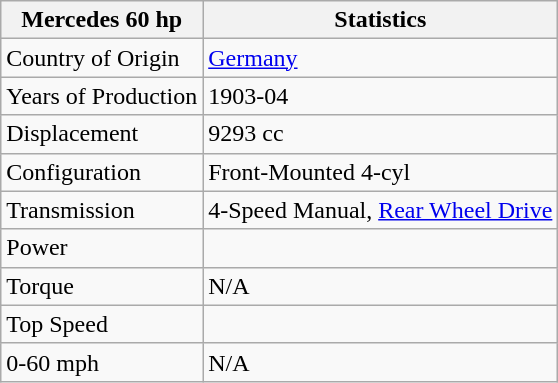<table class="wikitable">
<tr>
<th>Mercedes 60 hp</th>
<th>Statistics</th>
</tr>
<tr>
<td>Country of Origin</td>
<td><a href='#'>Germany</a></td>
</tr>
<tr>
<td>Years of Production</td>
<td>1903-04</td>
</tr>
<tr>
<td>Displacement</td>
<td>9293 cc</td>
</tr>
<tr>
<td>Configuration</td>
<td>Front-Mounted 4-cyl</td>
</tr>
<tr>
<td>Transmission</td>
<td>4-Speed Manual, <a href='#'>Rear Wheel Drive</a></td>
</tr>
<tr>
<td>Power</td>
<td></td>
</tr>
<tr>
<td>Torque</td>
<td>N/A</td>
</tr>
<tr>
<td>Top Speed</td>
<td></td>
</tr>
<tr>
<td>0-60 mph</td>
<td>N/A</td>
</tr>
</table>
